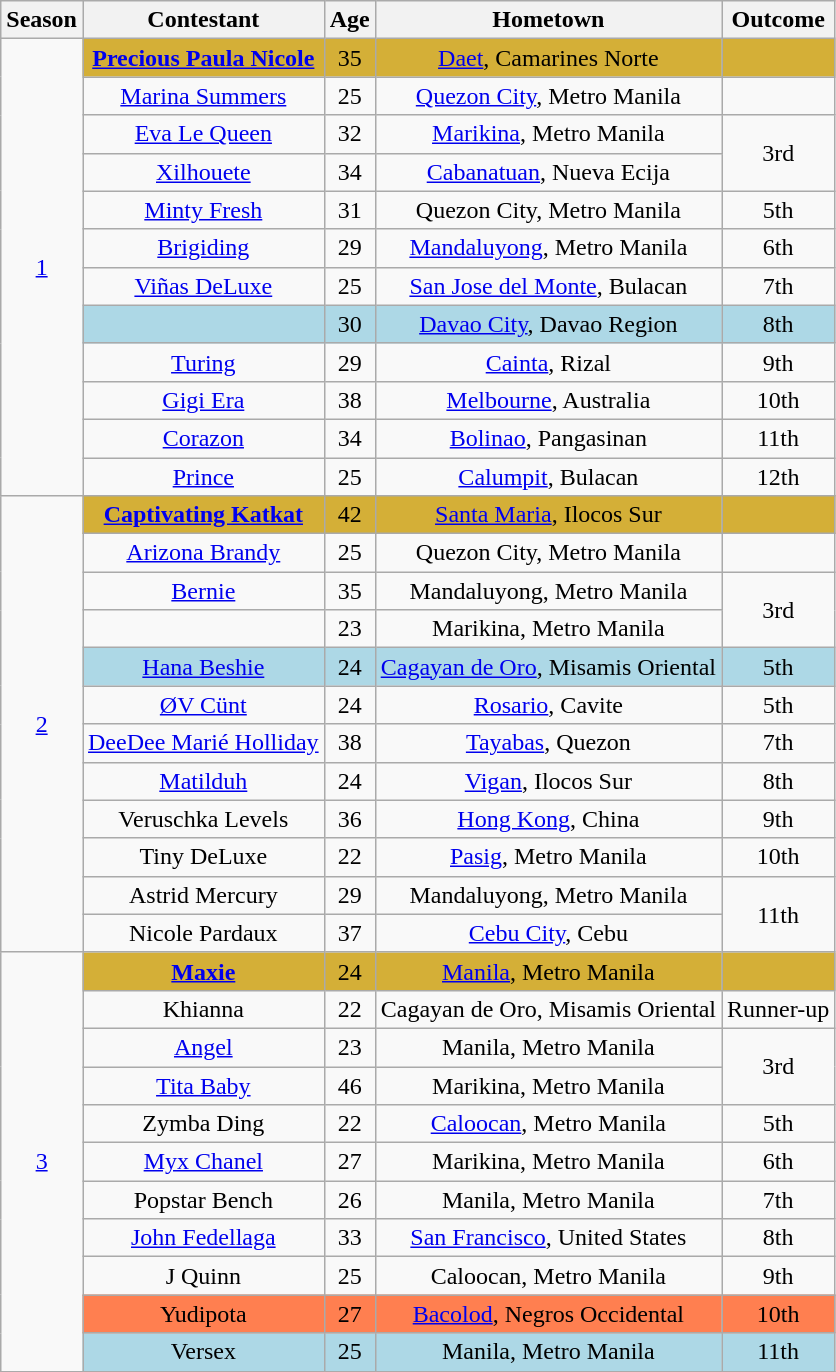<table class="wikitable sortable" style="text-align:center">
<tr>
<th scope="col">Season</th>
<th scope="col">Contestant</th>
<th scope="col">Age</th>
<th scope="col">Hometown</th>
<th scope="col">Outcome</th>
</tr>
<tr>
<td rowspan="12"><a href='#'>1</a></td>
<td bgcolor="#D4AF37" nowrap><strong><a href='#'>Precious Paula Nicole</a></strong></td>
<td bgcolor="#D4AF37">35</td>
<td bgcolor="#D4AF37"><a href='#'>Daet</a>, Camarines Norte</td>
<td bgcolor="#D4AF37"></td>
</tr>
<tr>
<td><a href='#'>Marina Summers</a></td>
<td>25</td>
<td><a href='#'>Quezon City</a>, Metro Manila</td>
<td></td>
</tr>
<tr>
<td><a href='#'>Eva Le Queen</a></td>
<td>32</td>
<td><a href='#'>Marikina</a>, Metro Manila</td>
<td rowspan="2">3rd</td>
</tr>
<tr>
<td><a href='#'>Xilhouete</a></td>
<td>34</td>
<td><a href='#'>Cabanatuan</a>, Nueva Ecija</td>
</tr>
<tr>
<td><a href='#'>Minty Fresh</a></td>
<td>31</td>
<td>Quezon City, Metro Manila</td>
<td>5th</td>
</tr>
<tr>
<td><a href='#'>Brigiding</a></td>
<td>29</td>
<td><a href='#'>Mandaluyong</a>, Metro Manila</td>
<td>6th</td>
</tr>
<tr>
<td><a href='#'>Viñas DeLuxe</a></td>
<td>25</td>
<td><a href='#'>San Jose del Monte</a>, Bulacan</td>
<td>7th</td>
</tr>
<tr bgcolor="lightblue">
<td></td>
<td>30</td>
<td><a href='#'>Davao City</a>, Davao Region</td>
<td>8th</td>
</tr>
<tr>
<td><a href='#'>Turing</a></td>
<td>29</td>
<td><a href='#'>Cainta</a>, Rizal</td>
<td>9th</td>
</tr>
<tr>
<td><a href='#'>Gigi Era</a></td>
<td>38</td>
<td><a href='#'>Melbourne</a>, Australia</td>
<td>10th</td>
</tr>
<tr>
<td><a href='#'>Corazon</a></td>
<td>34</td>
<td><a href='#'>Bolinao</a>, Pangasinan</td>
<td>11th</td>
</tr>
<tr>
<td><a href='#'>Prince</a></td>
<td>25</td>
<td><a href='#'>Calumpit</a>, Bulacan</td>
<td>12th</td>
</tr>
<tr>
<td rowspan="12"><a href='#'>2</a></td>
<td bgcolor="#D4AF37"><strong><a href='#'>Captivating Katkat</a></strong></td>
<td bgcolor="#D4AF37">42</td>
<td bgcolor="#D4AF37"><a href='#'>Santa Maria</a>, Ilocos Sur</td>
<td bgcolor="#D4AF37"></td>
</tr>
<tr>
<td><a href='#'>Arizona Brandy</a></td>
<td>25</td>
<td>Quezon City, Metro Manila</td>
<td></td>
</tr>
<tr>
<td><a href='#'>Bernie</a></td>
<td>35</td>
<td>Mandaluyong, Metro Manila</td>
<td rowspan="2">3rd</td>
</tr>
<tr>
<td></td>
<td>23</td>
<td>Marikina, Metro Manila</td>
</tr>
<tr bgcolor="lightblue">
<td><a href='#'>Hana Beshie</a></td>
<td>24</td>
<td nowrap><a href='#'>Cagayan de Oro</a>, Misamis Oriental</td>
<td>5th</td>
</tr>
<tr>
<td><a href='#'>ØV Cünt</a></td>
<td>24</td>
<td><a href='#'>Rosario</a>, Cavite</td>
<td>5th</td>
</tr>
<tr>
<td><a href='#'>DeeDee Marié Holliday</a></td>
<td>38</td>
<td><a href='#'>Tayabas</a>, Quezon</td>
<td>7th</td>
</tr>
<tr>
<td><a href='#'>Matilduh</a></td>
<td>24</td>
<td><a href='#'>Vigan</a>, Ilocos Sur</td>
<td>8th</td>
</tr>
<tr>
<td>Veruschka Levels</td>
<td>36</td>
<td><a href='#'>Hong Kong</a>, China</td>
<td>9th</td>
</tr>
<tr>
<td>Tiny DeLuxe</td>
<td>22</td>
<td><a href='#'>Pasig</a>, Metro Manila</td>
<td>10th</td>
</tr>
<tr>
<td>Astrid Mercury</td>
<td>29</td>
<td>Mandaluyong, Metro Manila</td>
<td rowspan="2">11th</td>
</tr>
<tr>
<td>Nicole Pardaux</td>
<td>37</td>
<td><a href='#'>Cebu City</a>, Cebu</td>
</tr>
<tr>
<td rowspan="11"><a href='#'>3</a></td>
<td bgcolor="#D4AF37"><strong><a href='#'>Maxie</a></strong></td>
<td bgcolor="#D4AF37">24</td>
<td bgcolor="#D4AF37"><a href='#'>Manila</a>, Metro Manila</td>
<td bgcolor="#D4AF37"></td>
</tr>
<tr>
<td>Khianna</td>
<td>22</td>
<td>Cagayan de Oro, Misamis Oriental</td>
<td>Runner-up</td>
</tr>
<tr>
<td><a href='#'>Angel</a></td>
<td>23</td>
<td>Manila, Metro Manila</td>
<td rowspan="2">3rd</td>
</tr>
<tr>
<td><a href='#'>Tita Baby</a></td>
<td>46</td>
<td>Marikina, Metro Manila</td>
</tr>
<tr>
<td>Zymba Ding</td>
<td>22</td>
<td><a href='#'>Caloocan</a>, Metro Manila</td>
<td>5th</td>
</tr>
<tr>
<td><a href='#'>Myx Chanel</a></td>
<td>27</td>
<td>Marikina, Metro Manila</td>
<td>6th</td>
</tr>
<tr>
<td>Popstar Bench</td>
<td>26</td>
<td>Manila, Metro Manila</td>
<td>7th</td>
</tr>
<tr>
<td><a href='#'>John Fedellaga</a></td>
<td>33</td>
<td><a href='#'>San Francisco</a>, United States</td>
<td>8th</td>
</tr>
<tr>
<td>J Quinn</td>
<td>25</td>
<td>Caloocan, Metro Manila</td>
<td>9th</td>
</tr>
<tr bgcolor="coral">
<td>Yudipota</td>
<td>27</td>
<td><a href='#'>Bacolod</a>, Negros Occidental</td>
<td>10th</td>
</tr>
<tr bgcolor="lightblue">
<td>Versex</td>
<td>25</td>
<td>Manila, Metro Manila</td>
<td>11th</td>
</tr>
<tr>
</tr>
</table>
